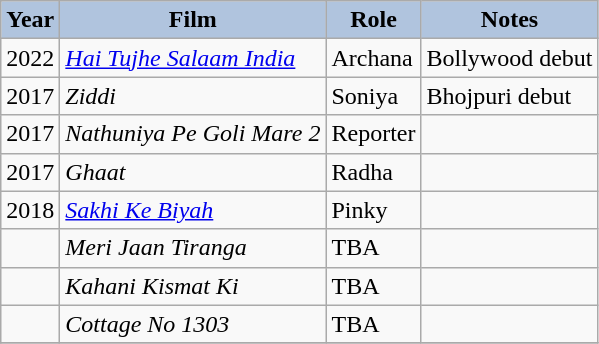<table class="wikitable sortable" style= border="2" cellpadding="3" background: #f9f9f9;>
<tr align="center">
<th style="background:#B0C4DE;">Year</th>
<th style="background:#B0C4DE;">Film</th>
<th style="background:#B0C4DE;">Role</th>
<th style="background:#B0C4DE;">Notes</th>
</tr>
<tr>
<td>2022</td>
<td><em><a href='#'>Hai Tujhe Salaam India</a></em></td>
<td>Archana</td>
<td>Bollywood debut</td>
</tr>
<tr>
<td>2017</td>
<td><em>Ziddi</em></td>
<td>Soniya</td>
<td>Bhojpuri debut</td>
</tr>
<tr>
<td>2017</td>
<td><em>Nathuniya Pe Goli Mare 2</em></td>
<td>Reporter</td>
<td></td>
</tr>
<tr>
<td>2017</td>
<td "background:#FFFFCC;"><em>Ghaat</em></td>
<td>Radha</td>
<td></td>
</tr>
<tr>
<td>2018</td>
<td><em><a href='#'>Sakhi Ke Biyah</a></em></td>
<td>Pinky</td>
<td></td>
</tr>
<tr>
<td></td>
<td><em>Meri Jaan Tiranga</em></td>
<td>TBA</td>
<td></td>
</tr>
<tr>
<td></td>
<td><em>Kahani Kismat Ki</em></td>
<td>TBA</td>
<td></td>
</tr>
<tr>
<td></td>
<td><em>Cottage No 1303</em></td>
<td>TBA</td>
<td></td>
</tr>
<tr>
</tr>
</table>
